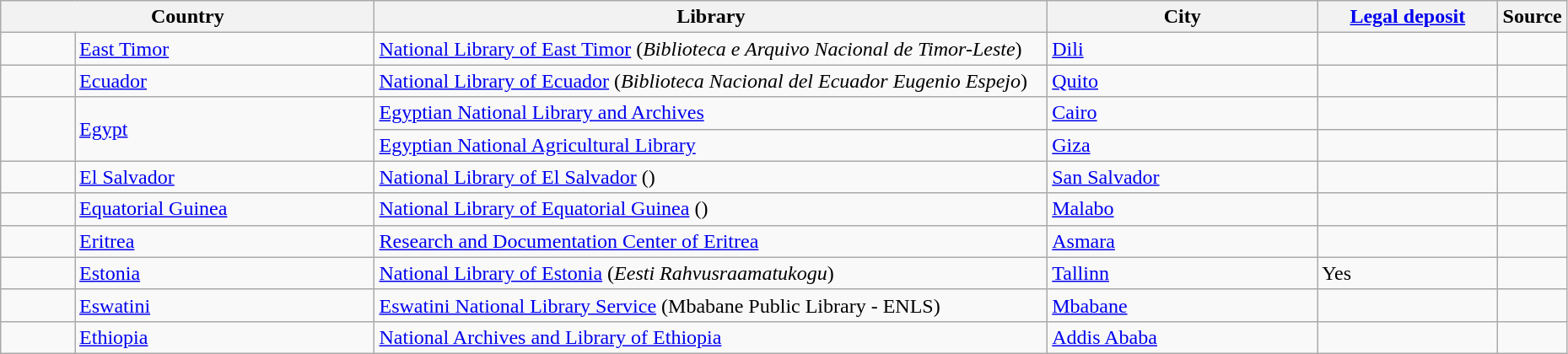<table class="wikitable" style="width:98%">
<tr>
<th colspan=2 style="width:25%">Country</th>
<th style="width:45%">Library</th>
<th style="width:18%">City</th>
<th style="width:12%"><a href='#'>Legal deposit</a></th>
<th style="width:12%">Source</th>
</tr>
<tr>
<td style="width:5%"></td>
<td><a href='#'>East Timor</a></td>
<td><a href='#'>National Library of East Timor</a> (<em>Biblioteca e Arquivo Nacional de Timor-Leste</em>)</td>
<td><a href='#'>Dili</a></td>
<td></td>
<td align="right"></td>
</tr>
<tr>
<td></td>
<td><a href='#'>Ecuador</a></td>
<td><a href='#'>National Library of Ecuador</a> (<em>Biblioteca Nacional del Ecuador Eugenio Espejo</em>)</td>
<td><a href='#'>Quito</a></td>
<td></td>
<td align="right"></td>
</tr>
<tr>
<td rowspan=2></td>
<td rowspan=2><a href='#'>Egypt</a></td>
<td><a href='#'>Egyptian National Library and Archives</a></td>
<td><a href='#'>Cairo</a></td>
<td></td>
<td align="right"></td>
</tr>
<tr>
<td><a href='#'>Egyptian National Agricultural Library</a></td>
<td><a href='#'>Giza</a></td>
<td></td>
<td align="right"></td>
</tr>
<tr>
<td></td>
<td><a href='#'>El Salvador</a></td>
<td><a href='#'>National Library of El Salvador</a> ()</td>
<td><a href='#'>San Salvador</a></td>
<td></td>
<td align="right"></td>
</tr>
<tr>
<td></td>
<td><a href='#'>Equatorial Guinea</a></td>
<td><a href='#'>National Library of Equatorial Guinea</a> ()</td>
<td><a href='#'>Malabo</a></td>
<td></td>
<td align="right"></td>
</tr>
<tr>
<td></td>
<td><a href='#'>Eritrea</a></td>
<td><a href='#'>Research and Documentation Center of Eritrea</a></td>
<td><a href='#'>Asmara</a></td>
<td></td>
<td align="right"></td>
</tr>
<tr>
<td></td>
<td><a href='#'>Estonia</a></td>
<td><a href='#'>National Library of Estonia</a> (<em>Eesti Rahvusraamatukogu</em>)</td>
<td><a href='#'>Tallinn</a></td>
<td>Yes</td>
<td align="right"></td>
</tr>
<tr>
<td></td>
<td><a href='#'>Eswatini</a></td>
<td><a href='#'>Eswatini National Library Service</a> (Mbabane Public Library - ENLS)</td>
<td><a href='#'>Mbabane</a></td>
<td></td>
<td align="right"></td>
</tr>
<tr>
<td></td>
<td><a href='#'>Ethiopia</a></td>
<td><a href='#'>National Archives and Library of Ethiopia</a></td>
<td><a href='#'>Addis Ababa</a></td>
<td></td>
<td align="right"></td>
</tr>
</table>
